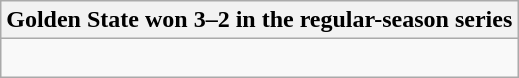<table class="wikitable collapsible collapsed">
<tr>
<th>Golden State won 3–2 in the regular-season series</th>
</tr>
<tr>
<td><br>



</td>
</tr>
</table>
